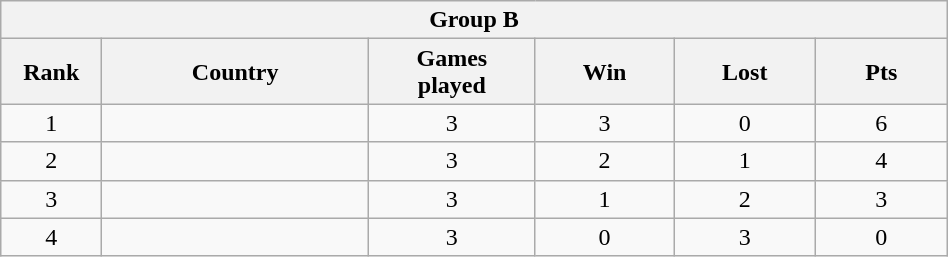<table class="wikitable" style= "text-align: center; Width:50%">
<tr>
<th colspan= 6>Group B</th>
</tr>
<tr>
<th width=2%>Rank</th>
<th width=10%>Country</th>
<th width=5%>Games <br> played</th>
<th width=5%>Win</th>
<th width=5%>Lost</th>
<th width=5%>Pts</th>
</tr>
<tr>
<td>1</td>
<td style= "text-align: left"></td>
<td>3</td>
<td>3</td>
<td>0</td>
<td>6</td>
</tr>
<tr>
<td>2</td>
<td style= "text-align: left"></td>
<td>3</td>
<td>2</td>
<td>1</td>
<td>4</td>
</tr>
<tr>
<td>3</td>
<td style= "text-align: left"></td>
<td>3</td>
<td>1</td>
<td>2</td>
<td>3</td>
</tr>
<tr>
<td>4</td>
<td style= "text-align: left"></td>
<td>3</td>
<td>0</td>
<td>3</td>
<td>0</td>
</tr>
</table>
